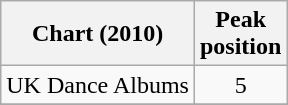<table class="wikitable sortable">
<tr>
<th>Chart (2010)</th>
<th>Peak<br>position</th>
</tr>
<tr>
<td>UK Dance Albums</td>
<td align="center">5</td>
</tr>
<tr>
</tr>
</table>
